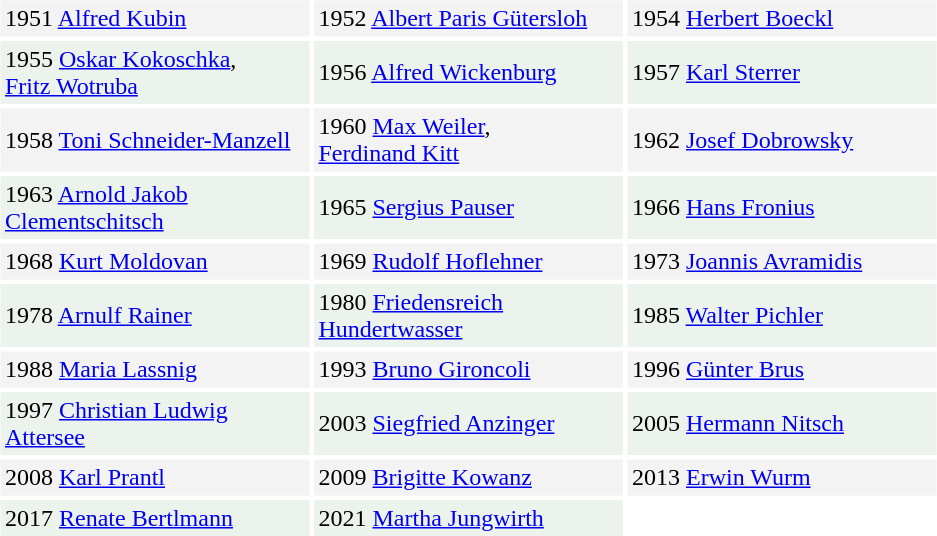<table cellspacing="3" cellpadding="3">
<tr bgcolor="#F3F3F3">
<td width="200">1951 <a href='#'>Alfred Kubin</a></td>
<td width="200">1952 <a href='#'>Albert Paris Gütersloh</a></td>
<td width="200">1954 <a href='#'>Herbert Boeckl</a></td>
</tr>
<tr bgcolor="#ECF2EC">
<td>1955 <a href='#'>Oskar Kokoschka</a>,<br><a href='#'>Fritz Wotruba</a></td>
<td>1956 <a href='#'>Alfred Wickenburg</a></td>
<td>1957 <a href='#'>Karl Sterrer</a></td>
</tr>
<tr bgcolor="#F3F3F3">
<td>1958 <a href='#'>Toni Schneider-Manzell</a></td>
<td>1960 <a href='#'>Max Weiler</a>,<br><a href='#'>Ferdinand Kitt</a></td>
<td>1962 <a href='#'>Josef Dobrowsky</a></td>
</tr>
<tr bgcolor="#ECF2EC">
<td>1963 <a href='#'>Arnold Jakob Clementschitsch</a></td>
<td>1965 <a href='#'>Sergius Pauser</a></td>
<td>1966 <a href='#'>Hans Fronius</a></td>
</tr>
<tr bgcolor="#F3F3F3">
<td>1968 <a href='#'>Kurt Moldovan</a></td>
<td>1969 <a href='#'>Rudolf Hoflehner</a></td>
<td>1973 <a href='#'>Joannis Avramidis</a></td>
</tr>
<tr bgcolor="#ECF2EC">
<td>1978 <a href='#'>Arnulf Rainer</a></td>
<td>1980 <a href='#'>Friedensreich Hundertwasser</a></td>
<td>1985 <a href='#'>Walter Pichler</a></td>
</tr>
<tr bgcolor="#F3F3F3">
<td>1988 <a href='#'>Maria Lassnig</a></td>
<td>1993 <a href='#'>Bruno Gironcoli</a></td>
<td>1996 <a href='#'>Günter Brus</a></td>
</tr>
<tr bgcolor="#ECF2EC">
<td>1997 <a href='#'>Christian Ludwig Attersee</a></td>
<td>2003 <a href='#'>Siegfried Anzinger</a></td>
<td>2005 <a href='#'>Hermann Nitsch</a></td>
</tr>
<tr bgcolor="#F3F3F3">
<td>2008 <a href='#'>Karl Prantl</a></td>
<td>2009 <a href='#'>Brigitte Kowanz</a></td>
<td>2013 <a href='#'>Erwin Wurm</a></td>
</tr>
<tr bgcolor="#ECF2EC">
<td>2017 <a href='#'>Renate Bertlmann</a></td>
<td>2021 <a href='#'>Martha Jungwirth</a></td>
</tr>
</table>
